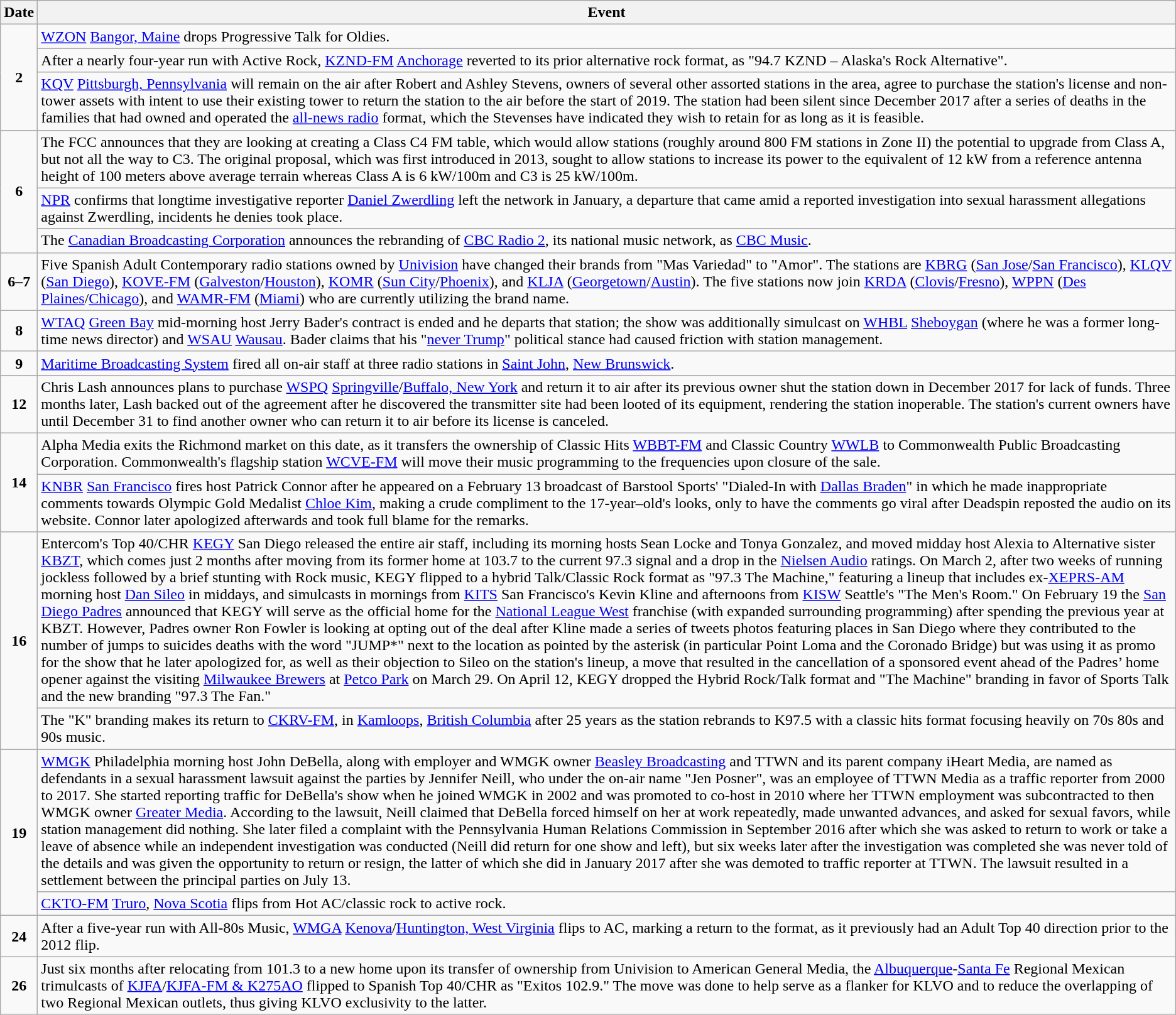<table class="wikitable">
<tr>
<th>Date</th>
<th>Event</th>
</tr>
<tr>
<td style="text-align:center;" rowspan=3><strong>2</strong></td>
<td><a href='#'>WZON</a> <a href='#'>Bangor, Maine</a> drops Progressive Talk for Oldies.</td>
</tr>
<tr>
<td>After a nearly four-year run with Active Rock, <a href='#'>KZND-FM</a> <a href='#'>Anchorage</a> reverted to its prior alternative rock format, as "94.7 KZND – Alaska's Rock Alternative".</td>
</tr>
<tr>
<td><a href='#'>KQV</a> <a href='#'>Pittsburgh, Pennsylvania</a> will remain on the air after Robert and Ashley Stevens, owners of several other assorted stations in the area, agree to purchase the station's license and non-tower assets with intent to use their existing tower to return the station to the air before the start of 2019. The station had been silent since December 2017 after a series of deaths in the families that had owned and operated the <a href='#'>all-news radio</a> format, which the Stevenses have indicated they wish to retain for as long as it is feasible.</td>
</tr>
<tr>
<td style="text-align:center;" rowspan="3"><strong>6</strong></td>
<td>The FCC announces that they are looking at creating a Class C4 FM table, which would allow stations (roughly around 800 FM stations in Zone II) the potential to upgrade from Class A, but not all the way to C3. The original proposal, which was first introduced in 2013, sought to allow stations to increase its power to the equivalent of 12 kW from a reference antenna height of 100 meters above average terrain whereas Class A is 6 kW/100m and C3 is 25 kW/100m.</td>
</tr>
<tr>
<td><a href='#'>NPR</a> confirms that longtime investigative reporter <a href='#'>Daniel Zwerdling</a> left the network in January, a departure that came amid a reported investigation into sexual harassment allegations against Zwerdling, incidents he denies took place.</td>
</tr>
<tr>
<td>The <a href='#'>Canadian Broadcasting Corporation</a> announces the rebranding of <a href='#'>CBC Radio 2</a>, its national music network, as <a href='#'>CBC Music</a>.</td>
</tr>
<tr>
<td style="text-align:center;"><strong>6–7</strong></td>
<td>Five Spanish Adult Contemporary radio stations owned by <a href='#'>Univision</a> have changed their brands from "Mas Variedad" to "Amor". The stations are <a href='#'>KBRG</a> (<a href='#'>San Jose</a>/<a href='#'>San Francisco</a>), <a href='#'>KLQV</a> (<a href='#'>San Diego</a>), <a href='#'>KOVE-FM</a> (<a href='#'>Galveston</a>/<a href='#'>Houston</a>), <a href='#'>KOMR</a> (<a href='#'>Sun City</a>/<a href='#'>Phoenix</a>), and <a href='#'>KLJA</a> (<a href='#'>Georgetown</a>/<a href='#'>Austin</a>). The five stations now join <a href='#'>KRDA</a> (<a href='#'>Clovis</a>/<a href='#'>Fresno</a>), <a href='#'>WPPN</a> (<a href='#'>Des Plaines</a>/<a href='#'>Chicago</a>), and <a href='#'>WAMR-FM</a> (<a href='#'>Miami</a>) who are currently utilizing the brand name.</td>
</tr>
<tr>
<td style="text-align:center;"><strong>8</strong></td>
<td><a href='#'>WTAQ</a> <a href='#'>Green Bay</a> mid-morning host Jerry Bader's contract is ended and he departs that station; the show was additionally simulcast on <a href='#'>WHBL</a> <a href='#'>Sheboygan</a> (where he was a former long-time news director) and <a href='#'>WSAU</a> <a href='#'>Wausau</a>. Bader claims that his "<a href='#'>never Trump</a>" political stance had caused friction with station management.</td>
</tr>
<tr>
<td style="text-align:center;"><strong>9</strong></td>
<td><a href='#'>Maritime Broadcasting System</a> fired all on-air staff at three radio stations in <a href='#'>Saint John</a>, <a href='#'>New Brunswick</a>.</td>
</tr>
<tr>
<td style="text-align:center;"><strong>12</strong></td>
<td>Chris Lash announces plans to purchase <a href='#'>WSPQ</a> <a href='#'>Springville</a>/<a href='#'>Buffalo, New York</a> and return it to air after its previous owner shut the station down in December 2017 for lack of funds. Three months later, Lash backed out of the agreement after he discovered the transmitter site had been looted of its equipment, rendering the station inoperable. The station's current owners have until December 31 to find another owner who can return it to air before its license is canceled.</td>
</tr>
<tr>
<td style="text-align:center;" rowspan=2><strong>14</strong></td>
<td>Alpha Media exits the Richmond market on this date, as it transfers the ownership of Classic Hits <a href='#'>WBBT-FM</a> and Classic Country <a href='#'>WWLB</a> to Commonwealth Public Broadcasting Corporation. Commonwealth's flagship station <a href='#'>WCVE-FM</a> will move their music programming to the frequencies upon closure of the sale.</td>
</tr>
<tr>
<td><a href='#'>KNBR</a> <a href='#'>San Francisco</a> fires host Patrick Connor after he appeared on a February 13 broadcast of Barstool Sports' "Dialed-In with <a href='#'>Dallas Braden</a>" in which he made inappropriate comments towards Olympic Gold Medalist <a href='#'>Chloe Kim</a>, making a crude compliment to the 17-year–old's looks, only to have the comments go viral after Deadspin reposted the audio on its website. Connor later apologized afterwards and took full blame for the remarks.</td>
</tr>
<tr>
<td style="text-align:center;" rowspan=2><strong>16</strong></td>
<td>Entercom's Top 40/CHR <a href='#'>KEGY</a> San Diego released the entire air staff, including its morning hosts Sean Locke and Tonya Gonzalez, and moved midday host Alexia to Alternative sister <a href='#'>KBZT</a>, which comes just 2 months after moving from its former home at 103.7 to the current 97.3 signal and a drop in the <a href='#'>Nielsen Audio</a> ratings. On March 2, after two weeks of running jockless followed by a brief stunting with Rock music, KEGY flipped to a hybrid Talk/Classic Rock format as "97.3 The Machine," featuring a lineup that includes ex-<a href='#'>XEPRS-AM</a> morning host <a href='#'>Dan Sileo</a> in middays, and simulcasts in mornings from <a href='#'>KITS</a> San Francisco's Kevin Kline and afternoons from <a href='#'>KISW</a> Seattle's "The Men's Room." On February 19 the <a href='#'>San Diego Padres</a> announced that KEGY will serve as the official home for the <a href='#'>National League West</a> franchise (with expanded surrounding programming) after spending the previous year at KBZT. However, Padres owner Ron Fowler is looking at opting out of the deal after Kline made a series of tweets photos featuring places in San Diego where they contributed to the number of jumps to suicides deaths with the word "JUMP*" next to the location  as pointed by the asterisk (in particular Point Loma and the Coronado Bridge) but was using it as promo for the show that he later apologized for, as well as their objection to Sileo on the station's lineup, a move that resulted in the cancellation of a sponsored event ahead of the Padres’ home opener against the visiting <a href='#'>Milwaukee Brewers</a> at <a href='#'>Petco Park</a> on March 29. On April 12, KEGY dropped the Hybrid Rock/Talk format and "The Machine" branding in favor of Sports Talk and the new branding "97.3 The Fan."</td>
</tr>
<tr>
<td>The "K" branding makes its return to <a href='#'>CKRV-FM</a>, in <a href='#'>Kamloops</a>, <a href='#'>British Columbia</a> after 25 years as the station rebrands to K97.5 with a classic hits format focusing heavily on 70s 80s and 90s music.</td>
</tr>
<tr>
<td style="text-align:center;" rowspan=2><strong>19</strong></td>
<td><a href='#'>WMGK</a> Philadelphia morning host John DeBella, along with employer and WMGK owner <a href='#'>Beasley Broadcasting</a> and TTWN and its parent company iHeart Media, are named as defendants in a sexual harassment lawsuit against the parties by Jennifer Neill, who under the on-air name "Jen Posner", was an employee of TTWN Media as a traffic reporter from 2000 to 2017. She started reporting traffic for DeBella's show when he joined WMGK in 2002 and was promoted to co-host in 2010 where her TTWN employment was subcontracted to then WMGK owner <a href='#'>Greater Media</a>. According to the lawsuit, Neill claimed that DeBella forced himself on her at work repeatedly, made unwanted advances, and asked for sexual favors, while station management did nothing. She later filed a complaint with the Pennsylvania Human Relations Commission in September 2016 after which she was asked to return to work or take a leave of absence while an independent investigation was conducted (Neill did return for one show and left), but six weeks later after the investigation was completed she was never told of the details and was given the opportunity to return or resign, the latter of which she did in January 2017 after she was demoted to traffic reporter at TTWN. The lawsuit resulted in a settlement between the principal parties on July 13.</td>
</tr>
<tr>
<td><a href='#'>CKTO-FM</a> <a href='#'>Truro</a>, <a href='#'>Nova Scotia</a> flips from Hot AC/classic rock to active rock.</td>
</tr>
<tr>
<td style="text-align:center;"><strong>24</strong></td>
<td>After a five-year run with All-80s Music, <a href='#'>WMGA</a> <a href='#'>Kenova</a>/<a href='#'>Huntington, West Virginia</a> flips to AC, marking a return to the format, as it previously had an Adult Top 40 direction prior to the 2012 flip.</td>
</tr>
<tr>
<td style="text-align:center;"><strong>26</strong></td>
<td>Just six months after relocating from 101.3 to a new home upon its transfer of ownership from Univision to American General Media, the <a href='#'>Albuquerque</a>-<a href='#'>Santa Fe</a> Regional Mexican trimulcasts of <a href='#'>KJFA</a>/<a href='#'>KJFA-FM & K275AO</a> flipped to Spanish Top 40/CHR as "Exitos 102.9." The move was done to help serve as a flanker for KLVO and to reduce the overlapping of two Regional Mexican outlets, thus giving KLVO exclusivity to the latter.</td>
</tr>
</table>
